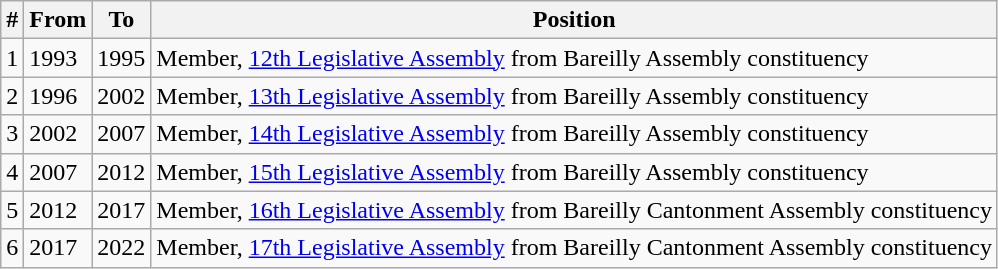<table class="wikitable sortable">
<tr>
<th>#</th>
<th>From</th>
<th>To</th>
<th>Position</th>
</tr>
<tr>
<td>1</td>
<td>1993</td>
<td>1995</td>
<td>Member, <a href='#'>12th Legislative Assembly</a> from Bareilly Assembly constituency</td>
</tr>
<tr>
<td>2</td>
<td>1996</td>
<td>2002</td>
<td>Member, <a href='#'>13th Legislative Assembly</a> from Bareilly Assembly constituency</td>
</tr>
<tr>
<td>3</td>
<td>2002</td>
<td>2007</td>
<td>Member, <a href='#'>14th Legislative Assembly</a> from Bareilly Assembly constituency</td>
</tr>
<tr>
<td>4</td>
<td>2007</td>
<td>2012</td>
<td>Member, <a href='#'>15th Legislative Assembly</a> from Bareilly Assembly constituency</td>
</tr>
<tr>
<td>5</td>
<td>2012</td>
<td>2017</td>
<td>Member, <a href='#'>16th Legislative Assembly</a> from Bareilly Cantonment Assembly constituency</td>
</tr>
<tr>
<td>6</td>
<td>2017</td>
<td>2022</td>
<td>Member, <a href='#'>17th Legislative Assembly</a> from Bareilly Cantonment Assembly constituency</td>
</tr>
</table>
